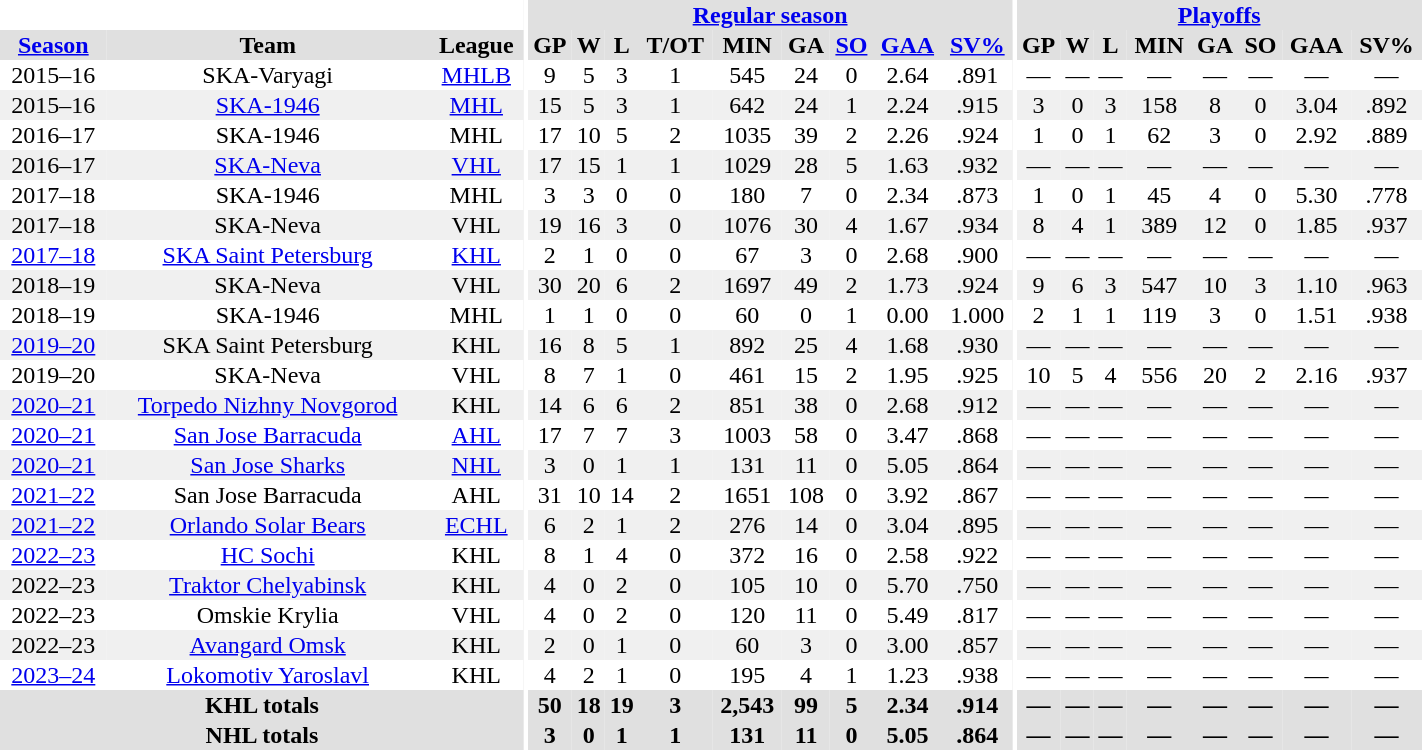<table border="0" cellpadding="1" cellspacing="0" style="text-align:center; width:75%;">
<tr bgcolor="#e0e0e0">
<th colspan="3" bgcolor="#ffffff"></th>
<th rowspan="99" bgcolor="#ffffff"></th>
<th colspan="9" bgcolor="#e0e0e0"><a href='#'>Regular season</a></th>
<th rowspan="99" bgcolor="#ffffff"></th>
<th colspan="8" bgcolor="#e0e0e0"><a href='#'>Playoffs</a></th>
</tr>
<tr bgcolor="#e0e0e0">
<th><a href='#'>Season</a></th>
<th>Team</th>
<th>League</th>
<th>GP</th>
<th>W</th>
<th>L</th>
<th>T/OT</th>
<th>MIN</th>
<th>GA</th>
<th><a href='#'>SO</a></th>
<th><a href='#'>GAA</a></th>
<th><a href='#'>SV%</a></th>
<th>GP</th>
<th>W</th>
<th>L</th>
<th>MIN</th>
<th>GA</th>
<th>SO</th>
<th>GAA</th>
<th>SV%</th>
</tr>
<tr>
<td>2015–16</td>
<td>SKA-Varyagi</td>
<td><a href='#'>MHLB</a></td>
<td>9</td>
<td>5</td>
<td>3</td>
<td>1</td>
<td>545</td>
<td>24</td>
<td>0</td>
<td>2.64</td>
<td>.891</td>
<td>—</td>
<td>—</td>
<td>—</td>
<td>—</td>
<td>—</td>
<td>—</td>
<td>—</td>
<td>—</td>
</tr>
<tr bgcolor="#f0f0f0">
<td>2015–16</td>
<td><a href='#'>SKA-1946</a></td>
<td><a href='#'>MHL</a></td>
<td>15</td>
<td>5</td>
<td>3</td>
<td>1</td>
<td>642</td>
<td>24</td>
<td>1</td>
<td>2.24</td>
<td>.915</td>
<td>3</td>
<td>0</td>
<td>3</td>
<td>158</td>
<td>8</td>
<td>0</td>
<td>3.04</td>
<td>.892</td>
</tr>
<tr>
<td>2016–17</td>
<td>SKA-1946</td>
<td>MHL</td>
<td>17</td>
<td>10</td>
<td>5</td>
<td>2</td>
<td>1035</td>
<td>39</td>
<td>2</td>
<td>2.26</td>
<td>.924</td>
<td>1</td>
<td>0</td>
<td>1</td>
<td>62</td>
<td>3</td>
<td>0</td>
<td>2.92</td>
<td>.889</td>
</tr>
<tr bgcolor="#f0f0f0">
<td>2016–17</td>
<td><a href='#'>SKA-Neva</a></td>
<td><a href='#'>VHL</a></td>
<td>17</td>
<td>15</td>
<td>1</td>
<td>1</td>
<td>1029</td>
<td>28</td>
<td>5</td>
<td>1.63</td>
<td>.932</td>
<td>—</td>
<td>—</td>
<td>—</td>
<td>—</td>
<td>—</td>
<td>—</td>
<td>—</td>
<td>—</td>
</tr>
<tr>
<td>2017–18</td>
<td>SKA-1946</td>
<td>MHL</td>
<td>3</td>
<td>3</td>
<td>0</td>
<td>0</td>
<td>180</td>
<td>7</td>
<td>0</td>
<td>2.34</td>
<td>.873</td>
<td>1</td>
<td>0</td>
<td>1</td>
<td>45</td>
<td>4</td>
<td>0</td>
<td>5.30</td>
<td>.778</td>
</tr>
<tr bgcolor="#f0f0f0">
<td>2017–18</td>
<td>SKA-Neva</td>
<td>VHL</td>
<td>19</td>
<td>16</td>
<td>3</td>
<td>0</td>
<td>1076</td>
<td>30</td>
<td>4</td>
<td>1.67</td>
<td>.934</td>
<td>8</td>
<td>4</td>
<td>1</td>
<td>389</td>
<td>12</td>
<td>0</td>
<td>1.85</td>
<td>.937</td>
</tr>
<tr>
<td><a href='#'>2017–18</a></td>
<td><a href='#'>SKA Saint Petersburg</a></td>
<td><a href='#'>KHL</a></td>
<td>2</td>
<td>1</td>
<td>0</td>
<td>0</td>
<td>67</td>
<td>3</td>
<td>0</td>
<td>2.68</td>
<td>.900</td>
<td>—</td>
<td>—</td>
<td>—</td>
<td>—</td>
<td>—</td>
<td>—</td>
<td>—</td>
<td>—</td>
</tr>
<tr bgcolor="#f0f0f0">
<td>2018–19</td>
<td>SKA-Neva</td>
<td>VHL</td>
<td>30</td>
<td>20</td>
<td>6</td>
<td>2</td>
<td>1697</td>
<td>49</td>
<td>2</td>
<td>1.73</td>
<td>.924</td>
<td>9</td>
<td>6</td>
<td>3</td>
<td>547</td>
<td>10</td>
<td>3</td>
<td>1.10</td>
<td>.963</td>
</tr>
<tr>
<td>2018–19</td>
<td>SKA-1946</td>
<td>MHL</td>
<td>1</td>
<td>1</td>
<td>0</td>
<td>0</td>
<td>60</td>
<td>0</td>
<td>1</td>
<td>0.00</td>
<td>1.000</td>
<td>2</td>
<td>1</td>
<td>1</td>
<td>119</td>
<td>3</td>
<td>0</td>
<td>1.51</td>
<td>.938</td>
</tr>
<tr bgcolor="#f0f0f0">
<td><a href='#'>2019–20</a></td>
<td>SKA Saint Petersburg</td>
<td>KHL</td>
<td>16</td>
<td>8</td>
<td>5</td>
<td>1</td>
<td>892</td>
<td>25</td>
<td>4</td>
<td>1.68</td>
<td>.930</td>
<td>—</td>
<td>—</td>
<td>—</td>
<td>—</td>
<td>—</td>
<td>—</td>
<td>—</td>
<td>—</td>
</tr>
<tr>
<td>2019–20</td>
<td>SKA-Neva</td>
<td>VHL</td>
<td>8</td>
<td>7</td>
<td>1</td>
<td>0</td>
<td>461</td>
<td>15</td>
<td>2</td>
<td>1.95</td>
<td>.925</td>
<td>10</td>
<td>5</td>
<td>4</td>
<td>556</td>
<td>20</td>
<td>2</td>
<td>2.16</td>
<td>.937</td>
</tr>
<tr bgcolor="#f0f0f0">
<td><a href='#'>2020–21</a></td>
<td><a href='#'>Torpedo Nizhny Novgorod</a></td>
<td>KHL</td>
<td>14</td>
<td>6</td>
<td>6</td>
<td>2</td>
<td>851</td>
<td>38</td>
<td>0</td>
<td>2.68</td>
<td>.912</td>
<td>—</td>
<td>—</td>
<td>—</td>
<td>—</td>
<td>—</td>
<td>—</td>
<td>—</td>
<td>—</td>
</tr>
<tr>
<td><a href='#'>2020–21</a></td>
<td><a href='#'>San Jose Barracuda</a></td>
<td><a href='#'>AHL</a></td>
<td>17</td>
<td>7</td>
<td>7</td>
<td>3</td>
<td>1003</td>
<td>58</td>
<td>0</td>
<td>3.47</td>
<td>.868</td>
<td>—</td>
<td>—</td>
<td>—</td>
<td>—</td>
<td>—</td>
<td>—</td>
<td>—</td>
<td>—</td>
</tr>
<tr bgcolor="#f0f0f0">
<td><a href='#'>2020–21</a></td>
<td><a href='#'>San Jose Sharks</a></td>
<td><a href='#'>NHL</a></td>
<td>3</td>
<td>0</td>
<td>1</td>
<td>1</td>
<td>131</td>
<td>11</td>
<td>0</td>
<td>5.05</td>
<td>.864</td>
<td>—</td>
<td>—</td>
<td>—</td>
<td>—</td>
<td>—</td>
<td>—</td>
<td>—</td>
<td>—</td>
</tr>
<tr>
<td><a href='#'>2021–22</a></td>
<td>San Jose Barracuda</td>
<td>AHL</td>
<td>31</td>
<td>10</td>
<td>14</td>
<td>2</td>
<td>1651</td>
<td>108</td>
<td>0</td>
<td>3.92</td>
<td>.867</td>
<td>—</td>
<td>—</td>
<td>—</td>
<td>—</td>
<td>—</td>
<td>—</td>
<td>—</td>
<td>—</td>
</tr>
<tr bgcolor="#f0f0f0">
<td><a href='#'>2021–22</a></td>
<td><a href='#'>Orlando Solar Bears</a></td>
<td><a href='#'>ECHL</a></td>
<td>6</td>
<td>2</td>
<td>1</td>
<td>2</td>
<td>276</td>
<td>14</td>
<td>0</td>
<td>3.04</td>
<td>.895</td>
<td>—</td>
<td>—</td>
<td>—</td>
<td>—</td>
<td>—</td>
<td>—</td>
<td>—</td>
<td>—</td>
</tr>
<tr>
<td><a href='#'>2022–23</a></td>
<td><a href='#'>HC Sochi</a></td>
<td>KHL</td>
<td>8</td>
<td>1</td>
<td>4</td>
<td>0</td>
<td>372</td>
<td>16</td>
<td>0</td>
<td>2.58</td>
<td>.922</td>
<td>—</td>
<td>—</td>
<td>—</td>
<td>—</td>
<td>—</td>
<td>—</td>
<td>—</td>
<td>—</td>
</tr>
<tr bgcolor="#f0f0f0">
<td>2022–23</td>
<td><a href='#'>Traktor Chelyabinsk</a></td>
<td>KHL</td>
<td>4</td>
<td>0</td>
<td>2</td>
<td>0</td>
<td>105</td>
<td>10</td>
<td>0</td>
<td>5.70</td>
<td>.750</td>
<td>—</td>
<td>—</td>
<td>—</td>
<td>—</td>
<td>—</td>
<td>—</td>
<td>—</td>
<td>—</td>
</tr>
<tr>
<td>2022–23</td>
<td>Omskie Krylia</td>
<td>VHL</td>
<td>4</td>
<td>0</td>
<td>2</td>
<td>0</td>
<td>120</td>
<td>11</td>
<td>0</td>
<td>5.49</td>
<td>.817</td>
<td>—</td>
<td>—</td>
<td>—</td>
<td>—</td>
<td>—</td>
<td>—</td>
<td>—</td>
<td>—</td>
</tr>
<tr bgcolor="#f0f0f0">
<td>2022–23</td>
<td><a href='#'>Avangard Omsk</a></td>
<td>KHL</td>
<td>2</td>
<td>0</td>
<td>1</td>
<td>0</td>
<td>60</td>
<td>3</td>
<td>0</td>
<td>3.00</td>
<td>.857</td>
<td>—</td>
<td>—</td>
<td>—</td>
<td>—</td>
<td>—</td>
<td>—</td>
<td>—</td>
<td>—</td>
</tr>
<tr>
<td><a href='#'>2023–24</a></td>
<td><a href='#'>Lokomotiv Yaroslavl</a></td>
<td>KHL</td>
<td>4</td>
<td>2</td>
<td>1</td>
<td>0</td>
<td>195</td>
<td>4</td>
<td>1</td>
<td>1.23</td>
<td>.938</td>
<td>—</td>
<td>—</td>
<td>—</td>
<td>—</td>
<td>—</td>
<td>—</td>
<td>—</td>
<td>—</td>
</tr>
<tr bgcolor="#e0e0e0">
<th colspan="3">KHL totals</th>
<th>50</th>
<th>18</th>
<th>19</th>
<th>3</th>
<th>2,543</th>
<th>99</th>
<th>5</th>
<th>2.34</th>
<th>.914</th>
<th>—</th>
<th>—</th>
<th>—</th>
<th>—</th>
<th>—</th>
<th>—</th>
<th>—</th>
<th>—</th>
</tr>
<tr bgcolor="#e0e0e0">
<th colspan="3">NHL totals</th>
<th>3</th>
<th>0</th>
<th>1</th>
<th>1</th>
<th>131</th>
<th>11</th>
<th>0</th>
<th>5.05</th>
<th>.864</th>
<th>—</th>
<th>—</th>
<th>—</th>
<th>—</th>
<th>—</th>
<th>—</th>
<th>—</th>
<th>—</th>
</tr>
</table>
